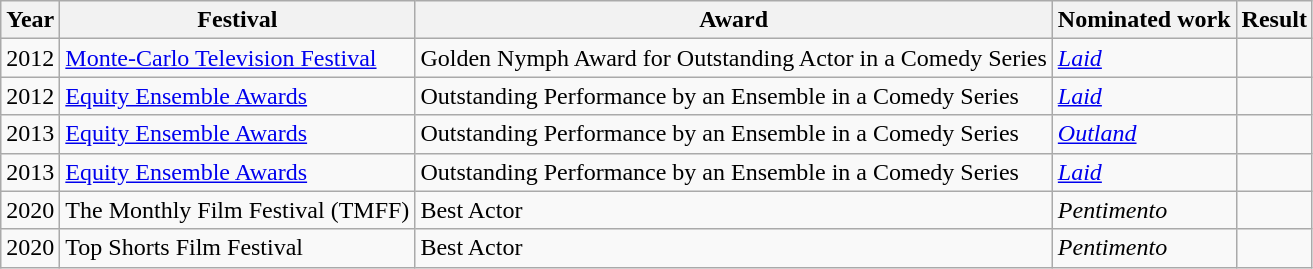<table class="wikitable sortable">
<tr>
<th>Year</th>
<th>Festival</th>
<th>Award</th>
<th>Nominated work</th>
<th>Result</th>
</tr>
<tr>
<td>2012</td>
<td><a href='#'>Monte-Carlo Television Festival</a></td>
<td>Golden Nymph Award for Outstanding Actor in a Comedy Series</td>
<td><em><a href='#'>Laid</a></em></td>
<td></td>
</tr>
<tr>
<td>2012</td>
<td><a href='#'>Equity Ensemble Awards</a></td>
<td>Outstanding Performance by an Ensemble in a Comedy Series</td>
<td><em><a href='#'>Laid</a></em></td>
<td></td>
</tr>
<tr>
<td>2013</td>
<td><a href='#'>Equity Ensemble Awards</a></td>
<td>Outstanding Performance by an Ensemble in a Comedy Series</td>
<td><em><a href='#'>Outland</a></em></td>
<td></td>
</tr>
<tr>
<td>2013</td>
<td><a href='#'>Equity Ensemble Awards</a></td>
<td>Outstanding Performance by an Ensemble in a Comedy Series</td>
<td><em><a href='#'>Laid</a></em></td>
<td></td>
</tr>
<tr>
<td>2020</td>
<td>The Monthly Film Festival (TMFF)</td>
<td>Best Actor</td>
<td><em>Pentimento</em></td>
<td></td>
</tr>
<tr>
<td>2020</td>
<td>Top Shorts Film Festival</td>
<td>Best Actor</td>
<td><em>Pentimento</em></td>
<td></td>
</tr>
</table>
